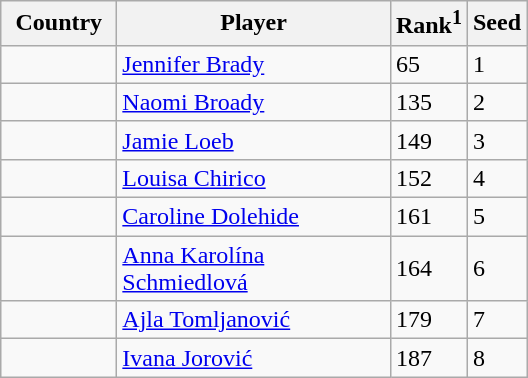<table class="sortable wikitable">
<tr>
<th width="70">Country</th>
<th width="175">Player</th>
<th>Rank<sup>1</sup></th>
<th>Seed</th>
</tr>
<tr>
<td></td>
<td><a href='#'>Jennifer Brady</a></td>
<td>65</td>
<td>1</td>
</tr>
<tr>
<td></td>
<td><a href='#'>Naomi Broady</a></td>
<td>135</td>
<td>2</td>
</tr>
<tr>
<td></td>
<td><a href='#'>Jamie Loeb</a></td>
<td>149</td>
<td>3</td>
</tr>
<tr>
<td></td>
<td><a href='#'>Louisa Chirico</a></td>
<td>152</td>
<td>4</td>
</tr>
<tr>
<td></td>
<td><a href='#'>Caroline Dolehide</a></td>
<td>161</td>
<td>5</td>
</tr>
<tr>
<td></td>
<td><a href='#'>Anna Karolína Schmiedlová</a></td>
<td>164</td>
<td>6</td>
</tr>
<tr>
<td></td>
<td><a href='#'>Ajla Tomljanović</a></td>
<td>179</td>
<td>7</td>
</tr>
<tr>
<td></td>
<td><a href='#'>Ivana Jorović</a></td>
<td>187</td>
<td>8</td>
</tr>
</table>
